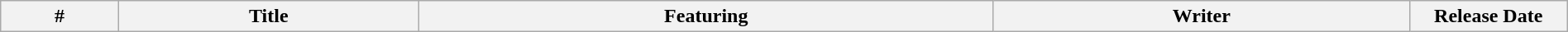<table class="wikitable plainrowheaders" style="width:100%;">
<tr>
<th>#</th>
<th>Title</th>
<th>Featuring</th>
<th>Writer</th>
<th width="120">Release Date<br>



</th>
</tr>
</table>
